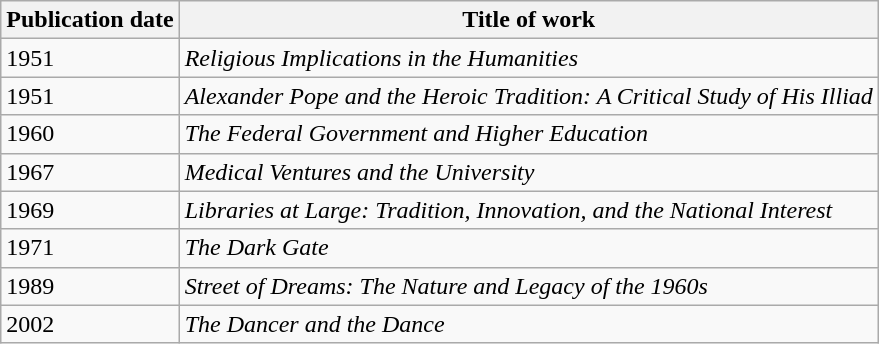<table class="wikitable">
<tr>
<th>Publication date</th>
<th>Title of work</th>
</tr>
<tr>
<td>1951</td>
<td><em>Religious Implications in the Humanities</em></td>
</tr>
<tr>
<td>1951</td>
<td><em>Alexander Pope and the Heroic Tradition: A Critical Study of His Illiad</em></td>
</tr>
<tr>
<td>1960</td>
<td><em>The Federal Government and Higher Education</em></td>
</tr>
<tr>
<td>1967</td>
<td><em>Medical Ventures and the University</em></td>
</tr>
<tr>
<td>1969</td>
<td><em>Libraries at Large: Tradition, Innovation, and the National Interest</em></td>
</tr>
<tr>
<td>1971</td>
<td><em>The Dark Gate</em></td>
</tr>
<tr>
<td>1989</td>
<td><em>Street of Dreams: The Nature and Legacy of the 1960s</em></td>
</tr>
<tr>
<td>2002</td>
<td><em>The Dancer and the Dance</em></td>
</tr>
</table>
